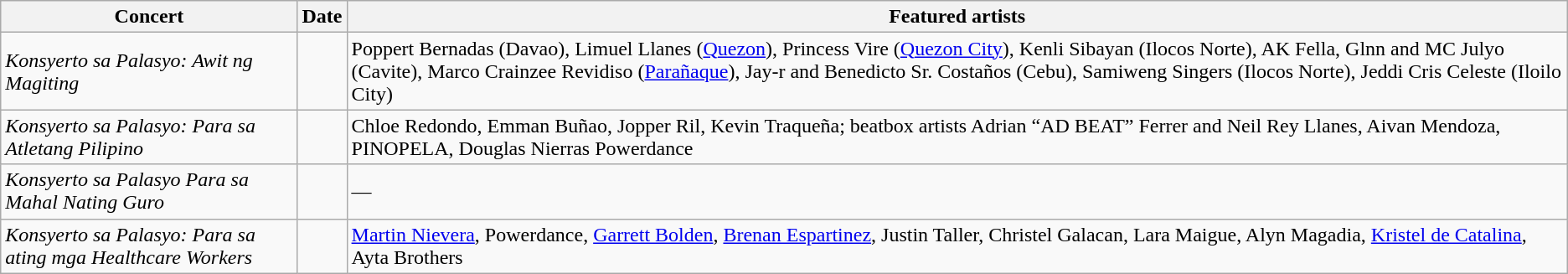<table class="wikitable">
<tr>
<th>Concert</th>
<th>Date</th>
<th>Featured artists</th>
</tr>
<tr>
<td><em>Konsyerto sa Palasyo: Awit ng Magiting</em></td>
<td></td>
<td>Poppert Bernadas (Davao), Limuel Llanes (<a href='#'>Quezon</a>), Princess Vire (<a href='#'>Quezon City</a>), Kenli Sibayan (Ilocos Norte), AK Fella, Glnn and MC Julyo (Cavite), Marco Crainzee Revidiso (<a href='#'>Parañaque</a>), Jay-r and Benedicto Sr. Costaños (Cebu), Samiweng Singers (Ilocos Norte), Jeddi Cris Celeste (Iloilo City)</td>
</tr>
<tr>
<td><em>Konsyerto sa Palasyo: Para sa Atletang Pilipino</em></td>
<td></td>
<td>Chloe Redondo, Emman Buñao, Jopper Ril, Kevin Traqueña; beatbox artists Adrian “AD BEAT” Ferrer and Neil Rey Llanes, Aivan Mendoza, PINOPELA, Douglas Nierras Powerdance</td>
</tr>
<tr>
<td><em>Konsyerto sa Palasyo Para sa Mahal Nating Guro</em></td>
<td></td>
<td>—</td>
</tr>
<tr>
<td><em>Konsyerto sa Palasyo: Para sa ating mga Healthcare Workers</em></td>
<td></td>
<td><a href='#'>Martin Nievera</a>, Powerdance, <a href='#'>Garrett Bolden</a>, <a href='#'>Brenan Espartinez</a>, Justin Taller, Christel Galacan, Lara Maigue, Alyn Magadia, <a href='#'>Kristel de Catalina</a>, Ayta Brothers</td>
</tr>
</table>
